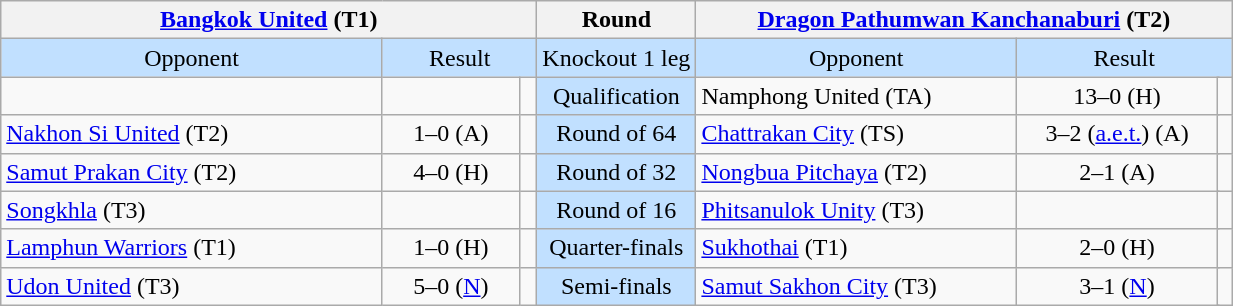<table class="wikitable" style="text-align:center">
<tr>
<th colspan=4 width="350"><a href='#'>Bangkok United</a> (T1)</th>
<th>Round</th>
<th colspan=4 width="350"><a href='#'>Dragon Pathumwan Kanchanaburi</a> (T2)</th>
</tr>
<tr style="background:#C1E0FF">
<td>Opponent</td>
<td colspan=3>Result</td>
<td>Knockout 1 leg</td>
<td>Opponent</td>
<td colspan=3>Result</td>
</tr>
<tr>
<td align=left></td>
<td colspan=2></td>
<td></td>
<td style="background:#C1E0FF">Qualification</td>
<td align=left>Namphong United (TA)</td>
<td colspan=2>13–0 (H)</td>
<td></td>
</tr>
<tr>
<td align=left><a href='#'>Nakhon Si United</a> (T2)</td>
<td colspan=2>1–0 (A)</td>
<td><small></small></td>
<td style="background:#C1E0FF">Round of 64</td>
<td align=left><a href='#'>Chattrakan City</a> (TS)</td>
<td colspan=2>3–2 (<a href='#'>a.e.t.</a>) (A)</td>
<td></td>
</tr>
<tr>
<td align=left><a href='#'>Samut Prakan City</a> (T2)</td>
<td colspan=2>4–0 (H)</td>
<td></td>
<td style="background:#C1E0FF">Round of 32</td>
<td align=left><a href='#'>Nongbua Pitchaya</a> (T2)</td>
<td colspan=2>2–1 (A)</td>
<td></td>
</tr>
<tr>
<td align=left><a href='#'>Songkhla</a> (T3)</td>
<td colspan=2></td>
<td><small></small></td>
<td style="background:#C1E0FF">Round of 16</td>
<td align=left><a href='#'>Phitsanulok Unity</a> (T3)</td>
<td colspan=2></td>
<td><small></small></td>
</tr>
<tr>
<td align=left><a href='#'>Lamphun Warriors</a> (T1)</td>
<td colspan=2>1–0 (H)</td>
<td><small></small></td>
<td style="background:#C1E0FF">Quarter-finals</td>
<td align=left><a href='#'>Sukhothai</a> (T1)</td>
<td colspan=2>2–0 (H)</td>
<td><small></small></td>
</tr>
<tr>
<td align=left><a href='#'>Udon United</a> (T3)</td>
<td colspan=2>5–0 (<a href='#'>N</a>)</td>
<td><small></small></td>
<td style="background:#C1E0FF">Semi-finals</td>
<td align=left><a href='#'>Samut Sakhon City</a> (T3)</td>
<td colspan=2>3–1 (<a href='#'>N</a>)</td>
<td><small></small></td>
</tr>
</table>
